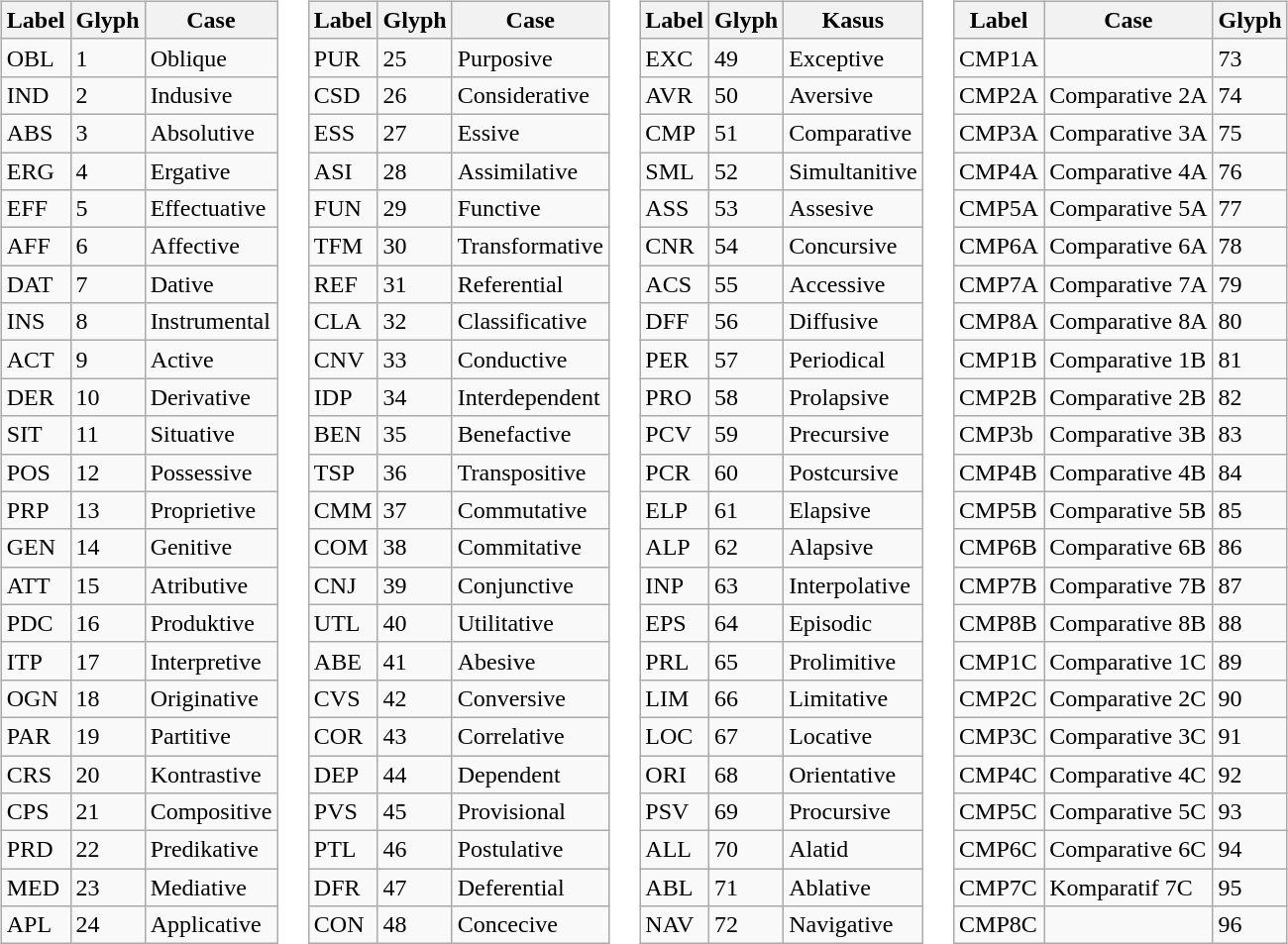<table>
<tr>
<td valign="top"><br><table class="wikitable sortable">
<tr>
<th>Label</th>
<th>Glyph</th>
<th>Case</th>
</tr>
<tr>
<td>OBL</td>
<td>1</td>
<td>Oblique</td>
</tr>
<tr>
<td>IND</td>
<td>2</td>
<td>Indusive</td>
</tr>
<tr>
<td>ABS</td>
<td>3</td>
<td>Absolutive</td>
</tr>
<tr>
<td>ERG</td>
<td>4</td>
<td>Ergative</td>
</tr>
<tr>
<td>EFF</td>
<td>5</td>
<td>Effectuative</td>
</tr>
<tr>
<td>AFF</td>
<td>6</td>
<td>Affective</td>
</tr>
<tr>
<td>DAT</td>
<td>7</td>
<td>Dative</td>
</tr>
<tr>
<td>INS</td>
<td>8</td>
<td>Instrumental</td>
</tr>
<tr>
<td>ACT</td>
<td>9</td>
<td>Active</td>
</tr>
<tr>
<td>DER</td>
<td>10</td>
<td>Derivative</td>
</tr>
<tr>
<td>SIT</td>
<td>11</td>
<td>Situative</td>
</tr>
<tr>
<td>POS</td>
<td>12</td>
<td>Possessive</td>
</tr>
<tr>
<td>PRP</td>
<td>13</td>
<td>Proprietive</td>
</tr>
<tr>
<td>GEN</td>
<td>14</td>
<td>Genitive</td>
</tr>
<tr>
<td>ATT</td>
<td>15</td>
<td>Atributive</td>
</tr>
<tr>
<td>PDC</td>
<td>16</td>
<td>Produktive</td>
</tr>
<tr>
<td>ITP</td>
<td>17</td>
<td>Interpretive</td>
</tr>
<tr>
<td>OGN</td>
<td>18</td>
<td>Originative</td>
</tr>
<tr>
<td>PAR</td>
<td>19</td>
<td>Partitive</td>
</tr>
<tr>
<td>CRS</td>
<td>20</td>
<td>Kontrastive</td>
</tr>
<tr>
<td>CPS</td>
<td>21</td>
<td>Compositive</td>
</tr>
<tr>
<td>PRD</td>
<td>22</td>
<td>Predikative</td>
</tr>
<tr>
<td>MED</td>
<td>23</td>
<td>Mediative</td>
</tr>
<tr>
<td>APL</td>
<td>24</td>
<td>Applicative</td>
</tr>
</table>
</td>
<td valign="top"><br><table class="wikitable sortable">
<tr>
<th>Label</th>
<th>Glyph</th>
<th>Case</th>
</tr>
<tr>
<td>PUR</td>
<td>25</td>
<td>Purposive</td>
</tr>
<tr>
<td>CSD</td>
<td>26</td>
<td>Considerative</td>
</tr>
<tr>
<td>ESS</td>
<td>27</td>
<td>Essive</td>
</tr>
<tr>
<td>ASI</td>
<td>28</td>
<td>Assimilative</td>
</tr>
<tr>
<td>FUN</td>
<td>29</td>
<td>Functive</td>
</tr>
<tr>
<td>TFM</td>
<td>30</td>
<td>Transformative</td>
</tr>
<tr>
<td>REF</td>
<td>31</td>
<td>Referential</td>
</tr>
<tr>
<td>CLA</td>
<td>32</td>
<td>Classificative</td>
</tr>
<tr>
<td>CNV</td>
<td>33</td>
<td>Conductive</td>
</tr>
<tr>
<td>IDP</td>
<td>34</td>
<td>Interdependent</td>
</tr>
<tr>
<td>BEN</td>
<td>35</td>
<td>Benefactive</td>
</tr>
<tr>
<td>TSP</td>
<td>36</td>
<td>Transpositive</td>
</tr>
<tr>
<td>CMM</td>
<td>37</td>
<td>Commutative</td>
</tr>
<tr>
<td>COM</td>
<td>38</td>
<td>Commitative</td>
</tr>
<tr>
<td>CNJ</td>
<td>39</td>
<td>Conjunctive</td>
</tr>
<tr>
<td>UTL</td>
<td>40</td>
<td>Utilitative</td>
</tr>
<tr>
<td>ABE</td>
<td>41</td>
<td>Abesive</td>
</tr>
<tr>
<td>CVS</td>
<td>42</td>
<td>Conversive</td>
</tr>
<tr>
<td>COR</td>
<td>43</td>
<td>Correlative</td>
</tr>
<tr>
<td>DEP</td>
<td>44</td>
<td>Dependent</td>
</tr>
<tr>
<td>PVS</td>
<td>45</td>
<td>Provisional</td>
</tr>
<tr>
<td>PTL</td>
<td>46</td>
<td>Postulative</td>
</tr>
<tr>
<td>DFR</td>
<td>47</td>
<td>Deferential</td>
</tr>
<tr>
<td>CON</td>
<td>48</td>
<td>Concecive</td>
</tr>
</table>
</td>
<td valign="top"><br><table class="wikitable sortable">
<tr>
<th>Label</th>
<th>Glyph</th>
<th>Kasus</th>
</tr>
<tr>
<td>EXC</td>
<td>49</td>
<td>Exceptive</td>
</tr>
<tr>
<td>AVR</td>
<td>50</td>
<td>Aversive</td>
</tr>
<tr>
<td>CMP</td>
<td>51</td>
<td>Comparative</td>
</tr>
<tr>
<td>SML</td>
<td>52</td>
<td>Simultanitive</td>
</tr>
<tr>
<td>ASS</td>
<td>53</td>
<td>Assesive</td>
</tr>
<tr>
<td>CNR</td>
<td>54</td>
<td>Concursive</td>
</tr>
<tr>
<td>ACS</td>
<td>55</td>
<td>Accessive</td>
</tr>
<tr>
<td>DFF</td>
<td>56</td>
<td>Diffusive</td>
</tr>
<tr>
<td>PER</td>
<td>57</td>
<td>Periodical</td>
</tr>
<tr>
<td>PRO</td>
<td>58</td>
<td>Prolapsive</td>
</tr>
<tr>
<td>PCV</td>
<td>59</td>
<td>Precursive</td>
</tr>
<tr>
<td>PCR</td>
<td>60</td>
<td>Postcursive</td>
</tr>
<tr>
<td>ELP</td>
<td>61</td>
<td>Elapsive</td>
</tr>
<tr>
<td>ALP</td>
<td>62</td>
<td>Alapsive</td>
</tr>
<tr>
<td>INP</td>
<td>63</td>
<td>Interpolative</td>
</tr>
<tr>
<td>EPS</td>
<td>64</td>
<td>Episodic</td>
</tr>
<tr>
<td>PRL</td>
<td>65</td>
<td>Prolimitive</td>
</tr>
<tr>
<td>LIM</td>
<td>66</td>
<td>Limitative</td>
</tr>
<tr>
<td>LOC</td>
<td>67</td>
<td>Locative</td>
</tr>
<tr>
<td>ORI</td>
<td>68</td>
<td>Orientative</td>
</tr>
<tr>
<td>PSV</td>
<td>69</td>
<td>Procursive</td>
</tr>
<tr>
<td>ALL</td>
<td>70</td>
<td>Alatid</td>
</tr>
<tr>
<td>ABL</td>
<td>71</td>
<td>Ablative</td>
</tr>
<tr>
<td>NAV</td>
<td>72</td>
<td>Navigative</td>
</tr>
</table>
</td>
<td valign="top"><br><table class="wikitable sortable">
<tr>
<th>Label</th>
<th>Case</th>
<th>Glyph</th>
</tr>
<tr>
<td>CMP1A</td>
<td></td>
<td>73</td>
</tr>
<tr>
<td>CMP2A</td>
<td>Comparative 2A</td>
<td>74</td>
</tr>
<tr>
<td>CMP3A</td>
<td>Comparative 3A</td>
<td>75</td>
</tr>
<tr>
<td>CMP4A</td>
<td>Comparative 4A</td>
<td>76</td>
</tr>
<tr>
<td>CMP5A</td>
<td>Comparative 5A</td>
<td>77</td>
</tr>
<tr>
<td>CMP6A</td>
<td>Comparative 6A</td>
<td>78</td>
</tr>
<tr>
<td>CMP7A</td>
<td>Comparative 7A</td>
<td>79</td>
</tr>
<tr>
<td>CMP8A</td>
<td>Comparative 8A</td>
<td>80</td>
</tr>
<tr>
<td>CMP1B</td>
<td>Comparative 1B</td>
<td>81</td>
</tr>
<tr>
<td>CMP2B</td>
<td>Comparative 2B</td>
<td>82</td>
</tr>
<tr>
<td>CMP3b</td>
<td>Comparative 3B</td>
<td>83</td>
</tr>
<tr>
<td>CMP4B</td>
<td>Comparative 4B</td>
<td>84</td>
</tr>
<tr>
<td>CMP5B</td>
<td>Comparative 5B</td>
<td>85</td>
</tr>
<tr>
<td>CMP6B</td>
<td>Comparative 6B</td>
<td>86</td>
</tr>
<tr>
<td>CMP7B</td>
<td>Comparative 7B</td>
<td>87</td>
</tr>
<tr>
<td>CMP8B</td>
<td>Comparative 8B</td>
<td>88</td>
</tr>
<tr>
<td>CMP1C</td>
<td>Comparative 1C</td>
<td>89</td>
</tr>
<tr>
<td>CMP2C</td>
<td>Comparative 2C</td>
<td>90</td>
</tr>
<tr>
<td>CMP3C</td>
<td>Comparative 3C</td>
<td>91</td>
</tr>
<tr>
<td>CMP4C</td>
<td>Comparative 4C</td>
<td>92</td>
</tr>
<tr>
<td>CMP5C</td>
<td>Comparative 5C</td>
<td>93</td>
</tr>
<tr>
<td>CMP6C</td>
<td>Comparative 6C</td>
<td>94</td>
</tr>
<tr>
<td>CMP7C</td>
<td>Komparatif 7C</td>
<td>95</td>
</tr>
<tr>
<td>CMP8C</td>
<td></td>
<td>96</td>
</tr>
</table>
</td>
</tr>
</table>
